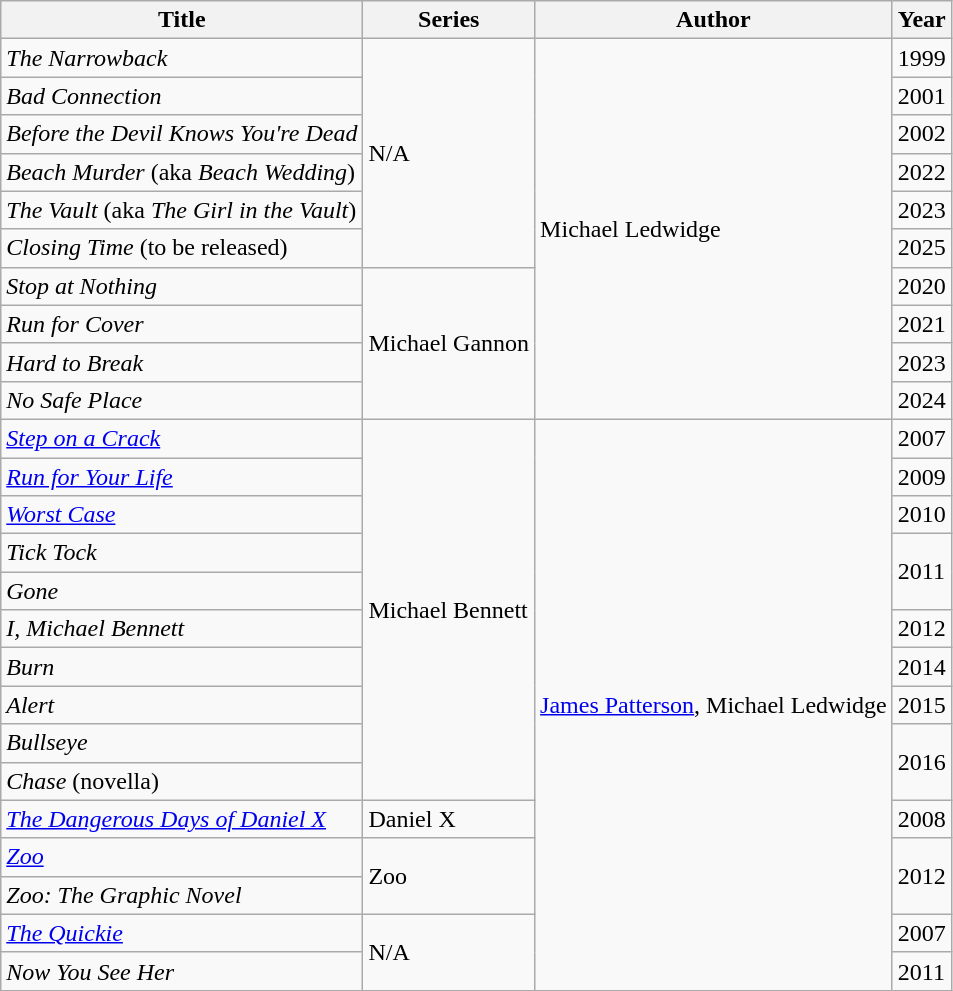<table class="wikitable sortable">
<tr>
<th>Title</th>
<th>Series</th>
<th>Author</th>
<th>Year</th>
</tr>
<tr>
<td><em>The Narrowback</em></td>
<td rowspan=6>N/A</td>
<td rowspan=10>Michael Ledwidge</td>
<td>1999</td>
</tr>
<tr>
<td><em>Bad Connection</em></td>
<td>2001</td>
</tr>
<tr>
<td><em>Before the Devil Knows You're Dead</em></td>
<td>2002</td>
</tr>
<tr>
<td><em>Beach Murder</em> (aka <em>Beach Wedding</em>)</td>
<td>2022</td>
</tr>
<tr>
<td><em>The Vault</em> (aka <em>The Girl in the Vault</em>)</td>
<td>2023</td>
</tr>
<tr>
<td><em>Closing Time</em> (to be released)</td>
<td>2025</td>
</tr>
<tr>
<td><em>Stop at Nothing</em></td>
<td rowspan=4>Michael Gannon</td>
<td>2020</td>
</tr>
<tr>
<td><em>Run for Cover</em></td>
<td>2021</td>
</tr>
<tr>
<td><em>Hard to Break</em></td>
<td>2023</td>
</tr>
<tr>
<td><em>No Safe Place</em></td>
<td>2024</td>
</tr>
<tr>
<td><em><a href='#'>Step on a Crack</a></em></td>
<td rowspan=10>Michael Bennett</td>
<td rowspan=15><a href='#'>James Patterson</a>, Michael Ledwidge</td>
<td>2007</td>
</tr>
<tr>
<td><em><a href='#'>Run for Your Life</a></em></td>
<td>2009</td>
</tr>
<tr>
<td><em><a href='#'>Worst Case</a></em></td>
<td>2010</td>
</tr>
<tr>
<td><em>Tick Tock</em></td>
<td rowspan=2>2011</td>
</tr>
<tr>
<td><em>Gone</em></td>
</tr>
<tr>
<td><em>I, Michael Bennett</em></td>
<td>2012</td>
</tr>
<tr>
<td><em>Burn</em></td>
<td>2014</td>
</tr>
<tr>
<td><em>Alert</em></td>
<td>2015</td>
</tr>
<tr>
<td><em>Bullseye</em></td>
<td rowspan=2>2016</td>
</tr>
<tr>
<td><em>Chase</em> (novella)</td>
</tr>
<tr>
<td><em><a href='#'>The Dangerous Days of Daniel X</a></em></td>
<td>Daniel X</td>
<td>2008</td>
</tr>
<tr>
<td><em><a href='#'>Zoo</a></em></td>
<td rowspan=2>Zoo</td>
<td rowspan=2>2012</td>
</tr>
<tr>
<td><em>Zoo: The Graphic Novel</em></td>
</tr>
<tr>
<td><em><a href='#'>The Quickie</a></em></td>
<td rowspan=2>N/A</td>
<td>2007</td>
</tr>
<tr>
<td><em>Now You See Her</em></td>
<td>2011</td>
</tr>
</table>
